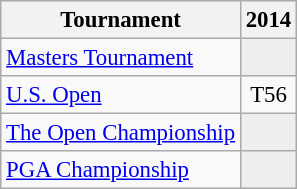<table class="wikitable" style="font-size:95%;text-align:center;">
<tr>
<th>Tournament</th>
<th>2014</th>
</tr>
<tr>
<td align=left><a href='#'>Masters Tournament</a></td>
<td style="background:#eeeeee;"></td>
</tr>
<tr>
<td align=left><a href='#'>U.S. Open</a></td>
<td>T56</td>
</tr>
<tr>
<td align=left><a href='#'>The Open Championship</a></td>
<td style="background:#eeeeee;"></td>
</tr>
<tr>
<td align=left><a href='#'>PGA Championship</a></td>
<td style="background:#eeeeee;"></td>
</tr>
</table>
